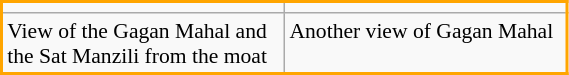<table class="wikitable" align="left" width="30%" style="font-size:90%; border:2px solid orange;">
<tr>
<td width="40%" align="center" valign="center"></td>
<td width="40%" align="center" valign="center"></td>
</tr>
<tr>
<td valign="top">View of the Gagan Mahal and the Sat Manzili from the moat</td>
<td valign="top">Another view of Gagan Mahal</td>
</tr>
<tr>
</tr>
</table>
